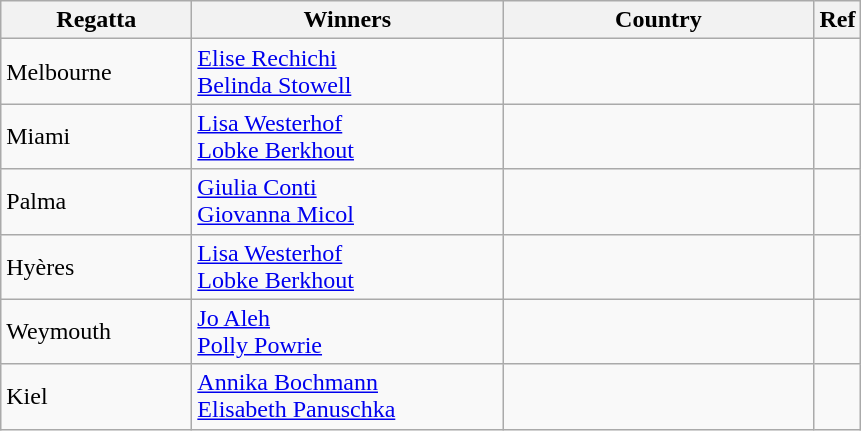<table class="wikitable">
<tr>
<th width=120>Regatta</th>
<th style="width:200px;">Winners</th>
<th style="width:200px;">Country</th>
<th>Ref</th>
</tr>
<tr>
<td>Melbourne</td>
<td><a href='#'>Elise Rechichi</a><br><a href='#'>Belinda Stowell</a></td>
<td></td>
<td></td>
</tr>
<tr>
<td>Miami</td>
<td><a href='#'>Lisa Westerhof</a><br><a href='#'>Lobke Berkhout</a></td>
<td></td>
<td></td>
</tr>
<tr>
<td>Palma</td>
<td><a href='#'>Giulia Conti</a><br><a href='#'>Giovanna Micol</a></td>
<td></td>
<td></td>
</tr>
<tr>
<td>Hyères</td>
<td><a href='#'>Lisa Westerhof</a><br><a href='#'>Lobke Berkhout</a></td>
<td></td>
<td></td>
</tr>
<tr>
<td>Weymouth</td>
<td><a href='#'>Jo Aleh</a><br><a href='#'>Polly Powrie</a></td>
<td></td>
<td></td>
</tr>
<tr>
<td>Kiel</td>
<td><a href='#'>Annika Bochmann</a><br><a href='#'>Elisabeth Panuschka</a></td>
<td></td>
<td></td>
</tr>
</table>
